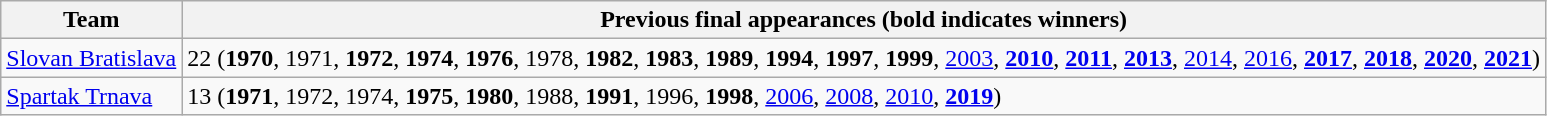<table class="wikitable">
<tr>
<th>Team</th>
<th>Previous final appearances (bold indicates winners)</th>
</tr>
<tr>
<td><a href='#'>Slovan Bratislava</a></td>
<td>22 (<strong>1970</strong>, 1971, <strong>1972</strong>, <strong>1974</strong>, <strong>1976</strong>, 1978, <strong>1982</strong>, <strong>1983</strong>, <strong>1989</strong>, <strong>1994</strong>, <strong>1997</strong>, <strong>1999</strong>, <a href='#'>2003</a>, <strong><a href='#'>2010</a></strong>, <strong><a href='#'>2011</a></strong>, <strong><a href='#'>2013</a></strong>, <a href='#'>2014</a>, <a href='#'>2016</a>, <strong><a href='#'>2017</a></strong>, <strong><a href='#'>2018</a></strong>, <strong><a href='#'>2020</a></strong>, <strong><a href='#'>2021</a></strong>)</td>
</tr>
<tr>
<td><a href='#'>Spartak Trnava</a></td>
<td>13 (<strong>1971</strong>, 1972, 1974, <strong>1975</strong>, <strong>1980</strong>, 1988, <strong>1991</strong>, 1996, <strong>1998</strong>, <a href='#'>2006</a>, <a href='#'>2008</a>, <a href='#'>2010</a>, <strong><a href='#'>2019</a></strong>)</td>
</tr>
</table>
